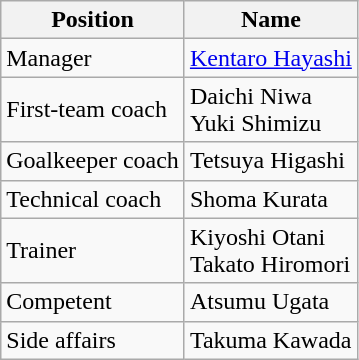<table class="wikitable">
<tr>
<th>Position</th>
<th>Name</th>
</tr>
<tr>
<td>Manager</td>
<td> <a href='#'>Kentaro Hayashi</a></td>
</tr>
<tr>
<td>First-team coach</td>
<td> Daichi Niwa<br>  Yuki Shimizu</td>
</tr>
<tr>
<td>Goalkeeper coach</td>
<td> Tetsuya Higashi</td>
</tr>
<tr>
<td>Technical coach</td>
<td> Shoma Kurata</td>
</tr>
<tr>
<td>Trainer</td>
<td> Kiyoshi Otani <br>  Takato Hiromori</td>
</tr>
<tr>
<td>Competent</td>
<td> Atsumu Ugata</td>
</tr>
<tr>
<td>Side affairs</td>
<td> Takuma Kawada</td>
</tr>
</table>
